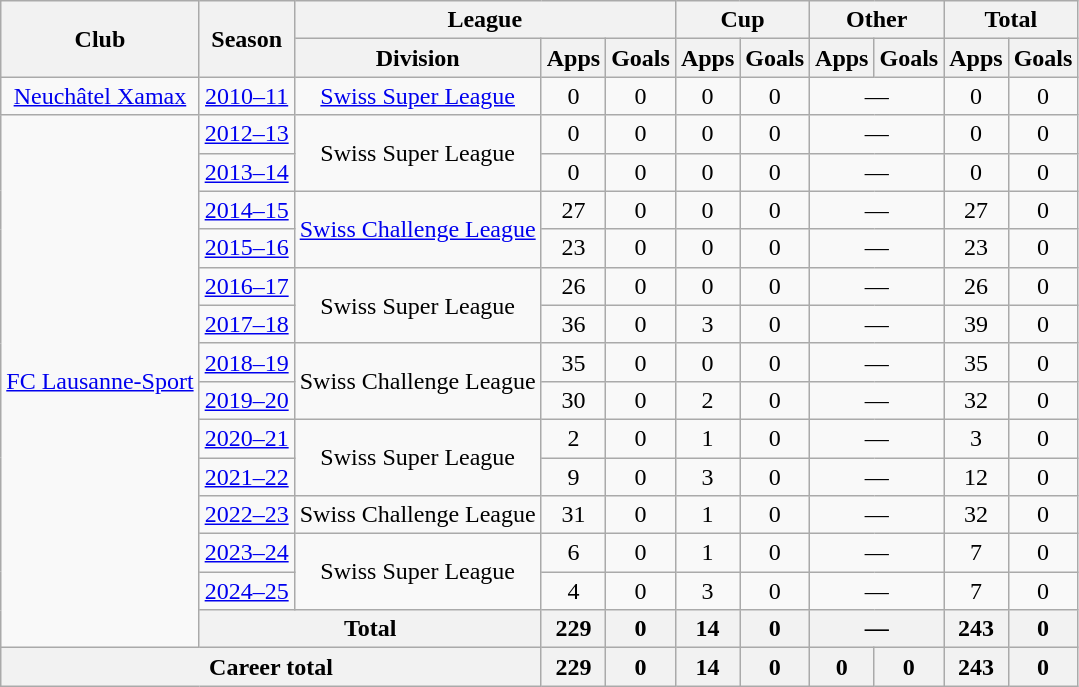<table class="wikitable" style="text-align:center">
<tr>
<th rowspan="2">Club</th>
<th rowspan="2">Season</th>
<th colspan="3">League</th>
<th colspan="2">Cup</th>
<th colspan="2">Other</th>
<th colspan="2">Total</th>
</tr>
<tr>
<th>Division</th>
<th>Apps</th>
<th>Goals</th>
<th>Apps</th>
<th>Goals</th>
<th>Apps</th>
<th>Goals</th>
<th>Apps</th>
<th>Goals</th>
</tr>
<tr>
<td><a href='#'>Neuchâtel Xamax</a></td>
<td><a href='#'>2010–11</a></td>
<td><a href='#'>Swiss Super League</a></td>
<td>0</td>
<td>0</td>
<td>0</td>
<td>0</td>
<td colspan="2">—</td>
<td>0</td>
<td>0</td>
</tr>
<tr>
<td rowspan="14"><a href='#'>FC Lausanne-Sport</a></td>
<td><a href='#'>2012–13</a></td>
<td rowspan="2">Swiss Super League</td>
<td>0</td>
<td>0</td>
<td>0</td>
<td>0</td>
<td colspan="2">—</td>
<td>0</td>
<td>0</td>
</tr>
<tr>
<td><a href='#'>2013–14</a></td>
<td>0</td>
<td>0</td>
<td>0</td>
<td>0</td>
<td colspan="2">—</td>
<td>0</td>
<td>0</td>
</tr>
<tr>
<td><a href='#'>2014–15</a></td>
<td rowspan="2"><a href='#'>Swiss Challenge League</a></td>
<td>27</td>
<td>0</td>
<td>0</td>
<td>0</td>
<td colspan="2">—</td>
<td>27</td>
<td>0</td>
</tr>
<tr>
<td><a href='#'>2015–16</a></td>
<td>23</td>
<td>0</td>
<td>0</td>
<td>0</td>
<td colspan="2">—</td>
<td>23</td>
<td>0</td>
</tr>
<tr>
<td><a href='#'>2016–17</a></td>
<td rowspan="2">Swiss Super League</td>
<td>26</td>
<td>0</td>
<td>0</td>
<td>0</td>
<td colspan="2">—</td>
<td>26</td>
<td>0</td>
</tr>
<tr>
<td><a href='#'>2017–18</a></td>
<td>36</td>
<td>0</td>
<td>3</td>
<td>0</td>
<td colspan="2">—</td>
<td>39</td>
<td>0</td>
</tr>
<tr>
<td><a href='#'>2018–19</a></td>
<td rowspan="2">Swiss Challenge League</td>
<td>35</td>
<td>0</td>
<td>0</td>
<td>0</td>
<td colspan="2">—</td>
<td>35</td>
<td>0</td>
</tr>
<tr>
<td><a href='#'>2019–20</a></td>
<td>30</td>
<td>0</td>
<td>2</td>
<td>0</td>
<td colspan="2">—</td>
<td>32</td>
<td>0</td>
</tr>
<tr>
<td><a href='#'>2020–21</a></td>
<td rowspan="2">Swiss Super League</td>
<td>2</td>
<td>0</td>
<td>1</td>
<td>0</td>
<td colspan="2">—</td>
<td>3</td>
<td>0</td>
</tr>
<tr>
<td><a href='#'>2021–22</a></td>
<td>9</td>
<td>0</td>
<td>3</td>
<td>0</td>
<td colspan="2">—</td>
<td>12</td>
<td>0</td>
</tr>
<tr>
<td><a href='#'>2022–23</a></td>
<td>Swiss Challenge League</td>
<td>31</td>
<td>0</td>
<td>1</td>
<td>0</td>
<td colspan="2">—</td>
<td>32</td>
<td>0</td>
</tr>
<tr>
<td><a href='#'>2023–24</a></td>
<td rowspan="2">Swiss Super League</td>
<td>6</td>
<td>0</td>
<td>1</td>
<td>0</td>
<td colspan="2">—</td>
<td>7</td>
<td>0</td>
</tr>
<tr>
<td><a href='#'>2024–25</a></td>
<td>4</td>
<td>0</td>
<td>3</td>
<td>0</td>
<td colspan="2">—</td>
<td>7</td>
<td>0</td>
</tr>
<tr>
<th colspan="2">Total</th>
<th>229</th>
<th>0</th>
<th>14</th>
<th>0</th>
<th colspan="2">—</th>
<th>243</th>
<th>0</th>
</tr>
<tr>
<th colspan="3">Career total</th>
<th>229</th>
<th>0</th>
<th>14</th>
<th>0</th>
<th>0</th>
<th>0</th>
<th>243</th>
<th>0</th>
</tr>
</table>
